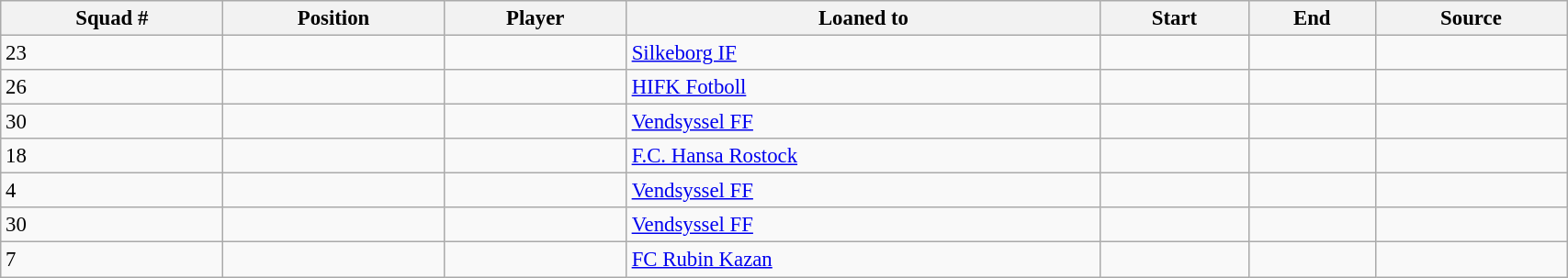<table class="wikitable sortable" style="width:90%; text-align:center; font-size:95%; text-align:left;">
<tr>
<th>Squad #</th>
<th>Position</th>
<th>Player</th>
<th>Loaned to</th>
<th>Start</th>
<th>End</th>
<th>Source</th>
</tr>
<tr>
<td>23</td>
<td></td>
<td></td>
<td> <a href='#'>Silkeborg IF</a></td>
<td></td>
<td></td>
<td></td>
</tr>
<tr>
<td>26</td>
<td></td>
<td></td>
<td> <a href='#'>HIFK Fotboll</a></td>
<td></td>
<td></td>
<td></td>
</tr>
<tr>
<td>30</td>
<td></td>
<td></td>
<td> <a href='#'>Vendsyssel FF</a></td>
<td></td>
<td></td>
<td></td>
</tr>
<tr>
<td>18</td>
<td></td>
<td></td>
<td> <a href='#'>F.C. Hansa Rostock</a></td>
<td></td>
<td></td>
<td></td>
</tr>
<tr>
<td>4</td>
<td></td>
<td></td>
<td> <a href='#'>Vendsyssel FF</a></td>
<td></td>
<td></td>
<td></td>
</tr>
<tr>
<td>30</td>
<td></td>
<td></td>
<td> <a href='#'>Vendsyssel FF</a></td>
<td></td>
<td></td>
<td></td>
</tr>
<tr>
<td>7</td>
<td></td>
<td></td>
<td> <a href='#'>FC Rubin Kazan</a></td>
<td></td>
<td></td>
<td></td>
</tr>
</table>
